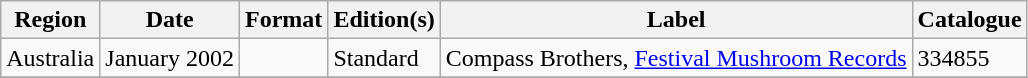<table class="wikitable plainrowheaders">
<tr>
<th scope="col">Region</th>
<th scope="col">Date</th>
<th scope="col">Format</th>
<th scope="col">Edition(s)</th>
<th scope="col">Label</th>
<th scope="col">Catalogue</th>
</tr>
<tr>
<td>Australia</td>
<td>January 2002</td>
<td></td>
<td>Standard</td>
<td>Compass Brothers, <a href='#'>Festival Mushroom Records</a></td>
<td>334855</td>
</tr>
<tr>
</tr>
</table>
